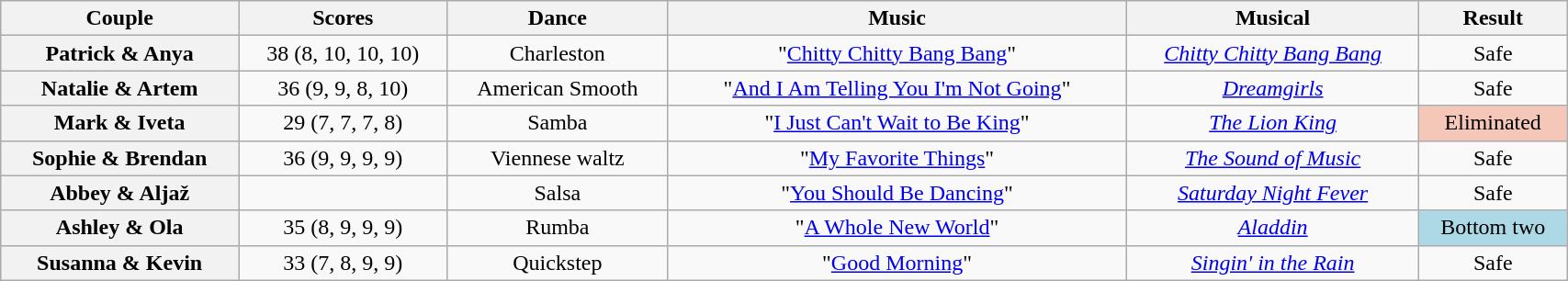<table class="wikitable sortable" style="text-align:center; width:90%">
<tr>
<th scope="col">Couple</th>
<th scope="col">Scores</th>
<th scope="col" class="unsortable">Dance</th>
<th scope="col" class="unsortable">Music</th>
<th scope="col" class="unsortable">Musical</th>
<th scope="col" class="unsortable">Result</th>
</tr>
<tr>
<th scope="row">Patrick & Anya</th>
<td>38 (8, 10, 10, 10)</td>
<td>Charleston</td>
<td>"<a href='#'>Chitty Chitty Bang Bang</a>"</td>
<td><em><a href='#'>Chitty Chitty Bang Bang</a></em></td>
<td>Safe</td>
</tr>
<tr>
<th scope="row">Natalie & Artem</th>
<td>36 (9, 9, 8, 10)</td>
<td>American Smooth</td>
<td>"<a href='#'>And I Am Telling You I'm Not Going</a>"</td>
<td><em><a href='#'>Dreamgirls</a></em></td>
<td>Safe</td>
</tr>
<tr>
<th scope="row">Mark & Iveta</th>
<td>29 (7, 7, 7, 8)</td>
<td>Samba</td>
<td>"<a href='#'>I Just Can't Wait to Be King</a>"</td>
<td><em><a href='#'>The Lion King</a></em></td>
<td bgcolor="f4c7b8">Eliminated</td>
</tr>
<tr>
<th scope="row">Sophie & Brendan</th>
<td>36 (9, 9, 9, 9)</td>
<td>Viennese waltz</td>
<td>"<a href='#'>My Favorite Things</a>"</td>
<td><em><a href='#'>The Sound of Music</a></em></td>
<td>Safe</td>
</tr>
<tr>
<th scope="row">Abbey & Aljaž</th>
<td></td>
<td>Salsa</td>
<td>"<a href='#'>You Should Be Dancing</a>"</td>
<td><em><a href='#'>Saturday Night Fever</a></em></td>
<td>Safe</td>
</tr>
<tr>
<th scope="row">Ashley & Ola</th>
<td>35 (8, 9, 9, 9)</td>
<td>Rumba</td>
<td>"<a href='#'>A Whole New World</a>"</td>
<td><em><a href='#'>Aladdin</a></em></td>
<td bgcolor="lightblue">Bottom two</td>
</tr>
<tr>
<th scope="row">Susanna & Kevin</th>
<td>33 (7, 8, 9, 9)</td>
<td>Quickstep</td>
<td>"<a href='#'>Good Morning</a>"</td>
<td><em><a href='#'>Singin' in the Rain</a></em></td>
<td>Safe</td>
</tr>
</table>
